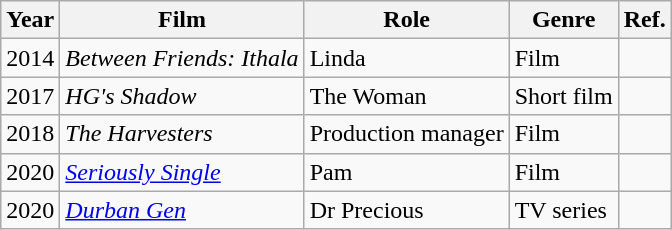<table class="wikitable">
<tr>
<th>Year</th>
<th>Film</th>
<th>Role</th>
<th>Genre</th>
<th>Ref.</th>
</tr>
<tr>
<td>2014</td>
<td><em>Between Friends: Ithala</em></td>
<td>Linda</td>
<td>Film</td>
<td></td>
</tr>
<tr>
<td>2017</td>
<td><em>HG's Shadow</em></td>
<td>The Woman</td>
<td>Short film</td>
<td></td>
</tr>
<tr>
<td>2018</td>
<td><em>The Harvesters</em></td>
<td>Production manager</td>
<td>Film</td>
<td></td>
</tr>
<tr>
<td>2020</td>
<td><em><a href='#'>Seriously Single</a></em></td>
<td>Pam</td>
<td>Film</td>
<td></td>
</tr>
<tr>
<td>2020</td>
<td><em><a href='#'>Durban Gen</a></em></td>
<td>Dr Precious</td>
<td>TV series</td>
<td></td>
</tr>
</table>
